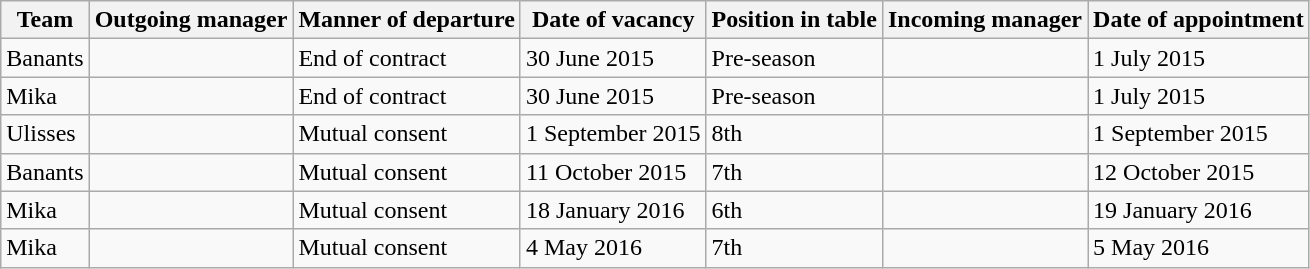<table class="wikitable sortable">
<tr>
<th>Team</th>
<th>Outgoing manager</th>
<th>Manner of departure</th>
<th>Date of vacancy</th>
<th>Position in table</th>
<th>Incoming manager</th>
<th>Date of appointment</th>
</tr>
<tr>
<td>Banants</td>
<td></td>
<td>End of contract</td>
<td>30 June 2015</td>
<td>Pre-season</td>
<td></td>
<td>1 July 2015</td>
</tr>
<tr>
<td>Mika</td>
<td></td>
<td>End of contract</td>
<td>30 June 2015</td>
<td>Pre-season</td>
<td></td>
<td>1 July 2015</td>
</tr>
<tr>
<td>Ulisses</td>
<td></td>
<td>Mutual consent</td>
<td>1 September 2015</td>
<td>8th</td>
<td></td>
<td>1 September 2015</td>
</tr>
<tr>
<td>Banants</td>
<td></td>
<td>Mutual consent</td>
<td>11 October 2015</td>
<td>7th</td>
<td></td>
<td>12 October 2015</td>
</tr>
<tr>
<td>Mika</td>
<td></td>
<td>Mutual consent</td>
<td>18 January 2016</td>
<td>6th</td>
<td></td>
<td>19 January 2016</td>
</tr>
<tr>
<td>Mika</td>
<td></td>
<td>Mutual consent</td>
<td>4 May 2016</td>
<td>7th</td>
<td></td>
<td>5 May 2016</td>
</tr>
</table>
